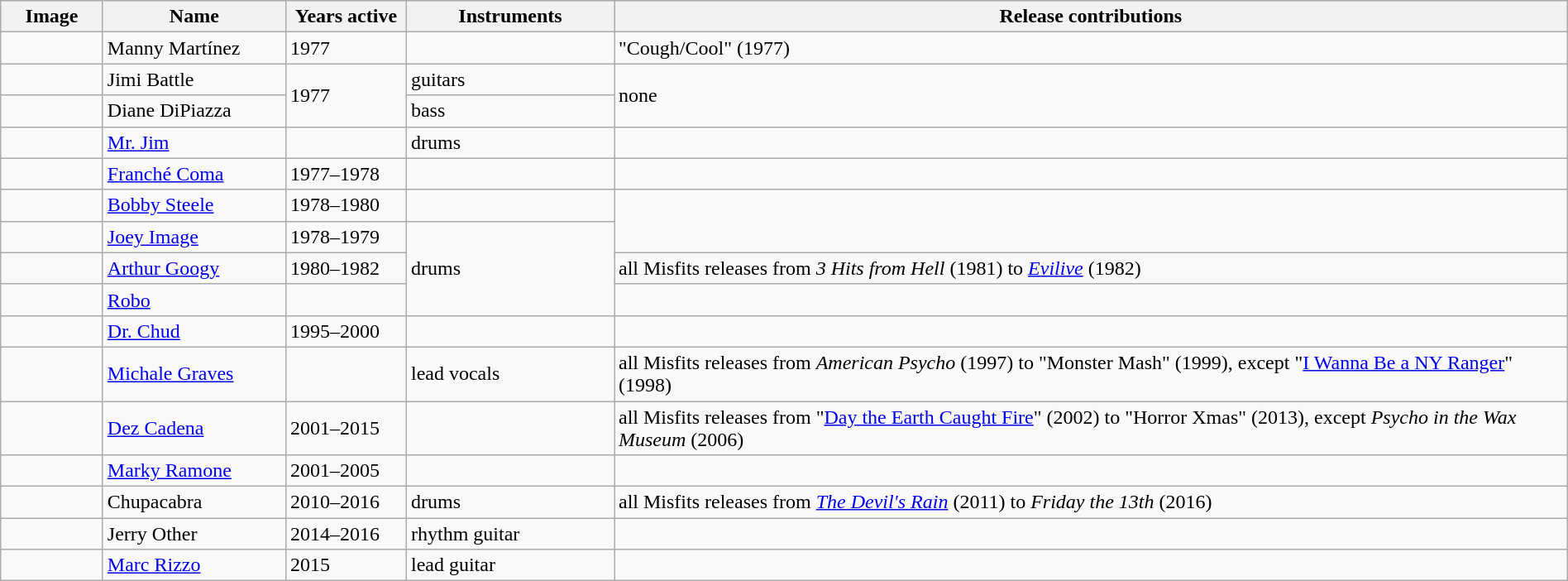<table class="wikitable" border="1" width=100%>
<tr>
<th width="75">Image</th>
<th width="140">Name </th>
<th width="90">Years active</th>
<th width="160">Instruments</th>
<th>Release contributions</th>
</tr>
<tr>
<td></td>
<td>Manny Martínez</td>
<td>1977 </td>
<td></td>
<td>"Cough/Cool" (1977)</td>
</tr>
<tr>
<td></td>
<td>Jimi Battle</td>
<td rowspan="2">1977</td>
<td>guitars</td>
<td rowspan="2">none</td>
</tr>
<tr>
<td></td>
<td>Diane DiPiazza</td>
<td>bass</td>
</tr>
<tr>
<td></td>
<td><a href='#'>Mr. Jim</a> </td>
<td></td>
<td>drums</td>
<td></td>
</tr>
<tr>
<td></td>
<td><a href='#'>Franché Coma</a> </td>
<td>1977–1978 </td>
<td></td>
<td></td>
</tr>
<tr>
<td></td>
<td><a href='#'>Bobby Steele</a> </td>
<td>1978–1980</td>
<td></td>
<td rowspan="2"></td>
</tr>
<tr>
<td></td>
<td><a href='#'>Joey Image</a> </td>
<td>1978–1979  </td>
<td rowspan="3">drums</td>
</tr>
<tr>
<td></td>
<td><a href='#'>Arthur Googy</a> </td>
<td>1980–1982</td>
<td>all Misfits releases from <em>3 Hits from Hell</em> (1981) to <em><a href='#'>Evilive</a></em> (1982)</td>
</tr>
<tr>
<td></td>
<td><a href='#'>Robo</a> </td>
<td></td>
<td></td>
</tr>
<tr>
<td></td>
<td><a href='#'>Dr. Chud</a> </td>
<td>1995–2000</td>
<td></td>
<td></td>
</tr>
<tr>
<td></td>
<td><a href='#'>Michale Graves</a> </td>
<td></td>
<td>lead vocals</td>
<td>all Misfits releases from <em>American Psycho</em> (1997) to "Monster Mash" (1999), except "<a href='#'>I Wanna Be a NY Ranger</a>" (1998)</td>
</tr>
<tr>
<td></td>
<td><a href='#'>Dez Cadena</a></td>
<td>2001–2015</td>
<td></td>
<td>all Misfits releases from "<a href='#'>Day the Earth Caught Fire</a>" (2002) to "Horror Xmas" (2013), except <em>Psycho in the Wax Museum</em> (2006)</td>
</tr>
<tr>
<td></td>
<td><a href='#'>Marky Ramone</a> </td>
<td>2001–2005</td>
<td></td>
<td></td>
</tr>
<tr>
<td></td>
<td>Chupacabra </td>
<td>2010–2016 </td>
<td>drums</td>
<td>all Misfits releases from <em><a href='#'>The Devil's Rain</a></em> (2011) to <em>Friday the 13th</em> (2016)</td>
</tr>
<tr>
<td></td>
<td>Jerry Other </td>
<td>2014–2016</td>
<td>rhythm guitar</td>
<td></td>
</tr>
<tr>
<td></td>
<td><a href='#'>Marc Rizzo</a></td>
<td>2015</td>
<td>lead guitar</td>
<td></td>
</tr>
</table>
